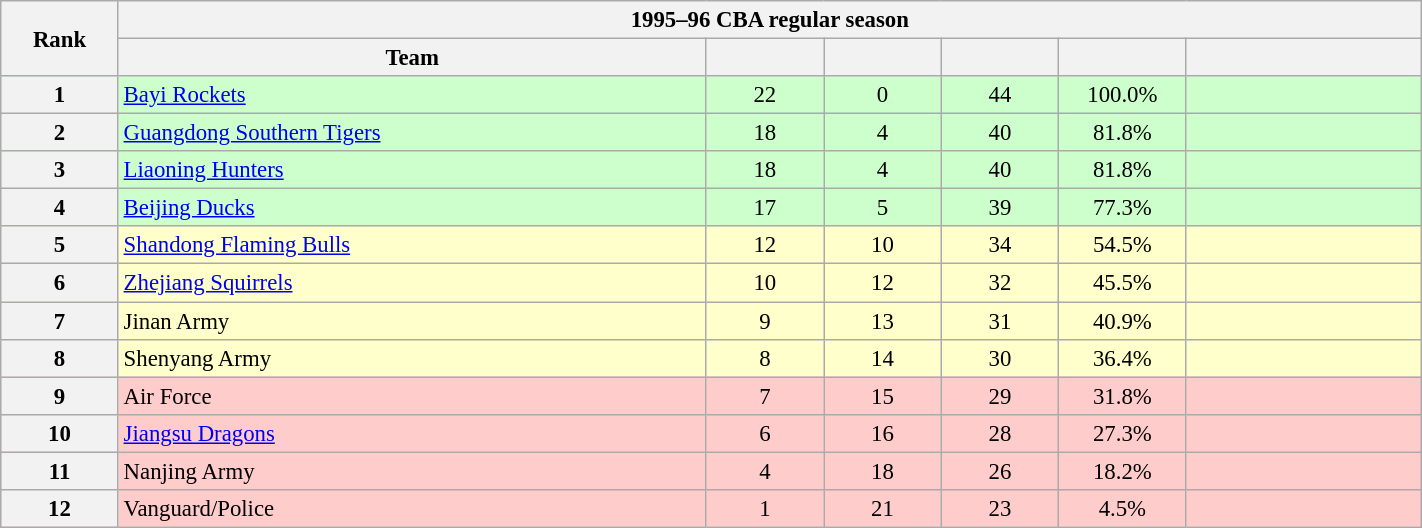<table class="wikitable"  style="width:75%; font-size:95%;">
<tr>
<th style="width:5%;" rowspan="2">Rank</th>
<th colspan="6" style="text-align:center;">1995–96 CBA regular season</th>
</tr>
<tr style="text-align:center;">
<th style="width:25%;">Team</th>
<th style="width:5%;"></th>
<th style="width:5%;"></th>
<th style="width:5%;"></th>
<th style="width:5%;"></th>
<th style="width:10%;"></th>
</tr>
<tr style="text-align:center; background:#cfc;">
<th>1</th>
<td style="text-align:left;"><a href='#'>Bayi Rockets</a></td>
<td>22</td>
<td>0</td>
<td>44</td>
<td>100.0%</td>
<td></td>
</tr>
<tr style="text-align:center; background:#cfc;">
<th>2</th>
<td style="text-align:left;"><a href='#'>Guangdong Southern Tigers</a></td>
<td>18</td>
<td>4</td>
<td>40</td>
<td>81.8%</td>
<td></td>
</tr>
<tr style="text-align:center; background:#cfc;">
<th>3</th>
<td style="text-align:left;"><a href='#'>Liaoning Hunters</a></td>
<td>18</td>
<td>4</td>
<td>40</td>
<td>81.8%</td>
<td></td>
</tr>
<tr style="text-align:center; background:#cfc;">
<th>4</th>
<td style="text-align:left;"><a href='#'>Beijing Ducks</a></td>
<td>17</td>
<td>5</td>
<td>39</td>
<td>77.3%</td>
<td></td>
</tr>
<tr style="text-align:center; background:#ffc;">
<th>5</th>
<td style="text-align:left;"><a href='#'>Shandong Flaming Bulls</a></td>
<td>12</td>
<td>10</td>
<td>34</td>
<td>54.5%</td>
<td></td>
</tr>
<tr style="text-align:center; background:#ffc;">
<th>6</th>
<td style="text-align:left;"><a href='#'>Zhejiang Squirrels</a></td>
<td>10</td>
<td>12</td>
<td>32</td>
<td>45.5%</td>
<td></td>
</tr>
<tr style="text-align:center; background:#ffc;">
<th>7</th>
<td style="text-align:left;">Jinan Army</td>
<td>9</td>
<td>13</td>
<td>31</td>
<td>40.9%</td>
<td></td>
</tr>
<tr style="text-align:center; background:#ffc;">
<th>8</th>
<td style="text-align:left;">Shenyang Army</td>
<td>8</td>
<td>14</td>
<td>30</td>
<td>36.4%</td>
<td></td>
</tr>
<tr style="text-align:center; background:#fcc;">
<th>9</th>
<td style="text-align:left;">Air Force</td>
<td>7</td>
<td>15</td>
<td>29</td>
<td>31.8%</td>
<td></td>
</tr>
<tr style="text-align:center; background:#fcc;">
<th>10</th>
<td style="text-align:left;"><a href='#'>Jiangsu Dragons</a></td>
<td>6</td>
<td>16</td>
<td>28</td>
<td>27.3%</td>
<td></td>
</tr>
<tr style="text-align:center; background:#fcc;">
<th>11</th>
<td style="text-align:left;">Nanjing Army</td>
<td>4</td>
<td>18</td>
<td>26</td>
<td>18.2%</td>
<td></td>
</tr>
<tr style="text-align:center; background:#fcc;">
<th>12</th>
<td style="text-align:left;">Vanguard/Police</td>
<td>1</td>
<td>21</td>
<td>23</td>
<td>4.5%</td>
<td></td>
</tr>
</table>
